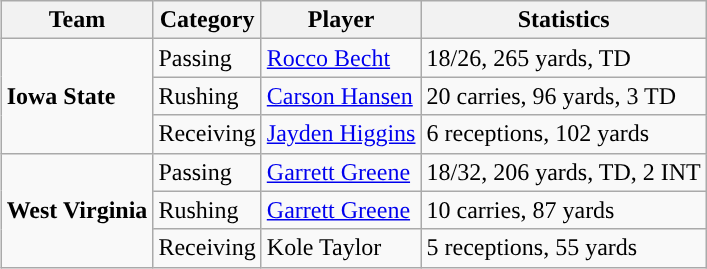<table class="wikitable" style="float: right;">
<tr>
<th>Team</th>
<th>Category</th>
<th>Player</th>
<th>Statistics</th>
</tr>
<tr>
<td rowspan=3><strong>Iowa State</strong></td>
<td>Passing</td>
<td><a href='#'>Rocco Becht</a></td>
<td>18/26, 265 yards, TD</td>
</tr>
<tr>
<td>Rushing</td>
<td><a href='#'>Carson Hansen</a></td>
<td>20 carries, 96 yards, 3 TD</td>
</tr>
<tr>
<td>Receiving</td>
<td><a href='#'>Jayden Higgins</a></td>
<td>6 receptions, 102 yards</td>
</tr>
<tr>
<td rowspan=3><strong>West Virginia</strong></td>
<td>Passing</td>
<td><a href='#'>Garrett Greene</a></td>
<td>18/32, 206 yards, TD, 2 INT</td>
</tr>
<tr>
<td>Rushing</td>
<td><a href='#'>Garrett Greene</a></td>
<td>10 carries, 87 yards</td>
</tr>
<tr>
<td>Receiving</td>
<td>Kole Taylor</td>
<td>5 receptions, 55 yards</td>
</tr>
</table>
